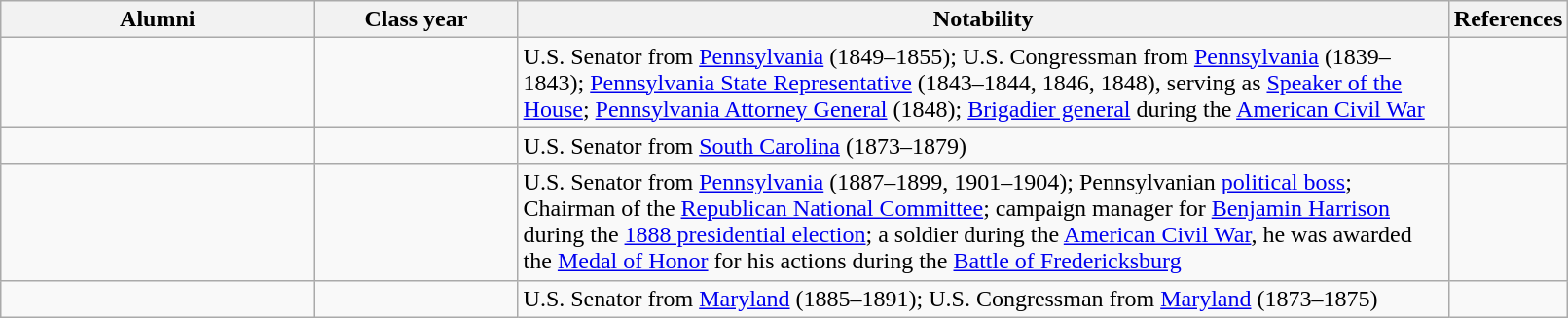<table class="wikitable sortable col2center col4center vertical-align-top" width=85%>
<tr>
<th width="20%">Alumni</th>
<th width="13%">Class year</th>
<th width="*" class="unsortable">Notability</th>
<th width="4%" class="unsortable">References</th>
</tr>
<tr>
<td></td>
<td></td>
<td>U.S. Senator from <a href='#'>Pennsylvania</a> (1849–1855); U.S. Congressman from <a href='#'>Pennsylvania</a> (1839–1843); <a href='#'>Pennsylvania State Representative</a> (1843–1844, 1846, 1848), serving as <a href='#'>Speaker of the House</a>; <a href='#'>Pennsylvania Attorney General</a> (1848); <a href='#'>Brigadier general</a> during the <a href='#'>American Civil War</a></td>
<td></td>
</tr>
<tr>
<td></td>
<td></td>
<td>U.S. Senator from <a href='#'>South Carolina</a> (1873–1879)</td>
<td></td>
</tr>
<tr>
<td></td>
<td></td>
<td>U.S. Senator from <a href='#'>Pennsylvania</a> (1887–1899, 1901–1904); Pennsylvanian <a href='#'>political boss</a>; Chairman of the <a href='#'>Republican National Committee</a>; campaign manager for <a href='#'>Benjamin Harrison</a> during the <a href='#'>1888 presidential election</a>; a soldier during the <a href='#'>American Civil War</a>, he was awarded the <a href='#'>Medal of Honor</a> for his actions during the <a href='#'>Battle of Fredericksburg</a></td>
<td></td>
</tr>
<tr>
<td></td>
<td></td>
<td>U.S. Senator from <a href='#'>Maryland</a> (1885–1891); U.S. Congressman from <a href='#'>Maryland</a> (1873–1875)</td>
<td></td>
</tr>
</table>
